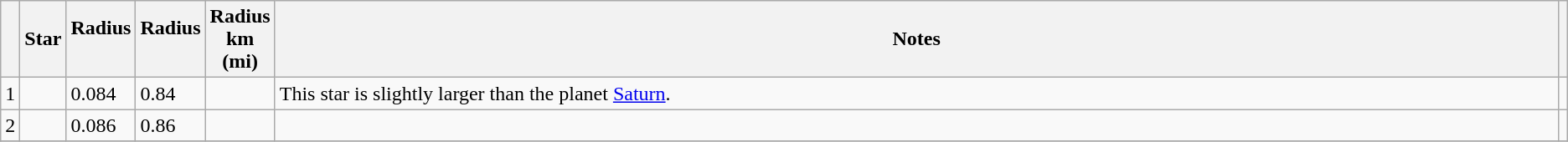<table class="wikitable sortable">
<tr>
<th></th>
<th>Star</th>
<th>Radius<br><br><small></small></th>
<th>Radius<br><br><small></small></th>
<th>Radius<br>km<br>(mi)</th>
<th width=100%>Notes</th>
<th></th>
</tr>
<tr>
<td>1</td>
<td></td>
<td>0.084</td>
<td>0.84</td>
<td></td>
<td>This star is slightly larger than the planet <a href='#'>Saturn</a>.</td>
<td></td>
</tr>
<tr>
<td>2</td>
<td></td>
<td>0.086</td>
<td>0.86</td>
<td></td>
<td></td>
<td></td>
</tr>
<tr>
</tr>
</table>
